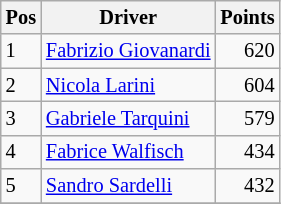<table class="wikitable" style="font-size: 85%;">
<tr>
<th>Pos</th>
<th>Driver</th>
<th>Points</th>
</tr>
<tr>
<td>1</td>
<td> <a href='#'>Fabrizio Giovanardi</a></td>
<td style="text-align:right">620</td>
</tr>
<tr>
<td>2</td>
<td> <a href='#'>Nicola Larini</a></td>
<td style="text-align:right">604</td>
</tr>
<tr>
<td>3</td>
<td> <a href='#'>Gabriele Tarquini</a></td>
<td style="text-align:right">579</td>
</tr>
<tr>
<td>4</td>
<td> <a href='#'>Fabrice Walfisch</a></td>
<td style="text-align:right">434</td>
</tr>
<tr>
<td>5</td>
<td> <a href='#'>Sandro Sardelli</a></td>
<td style="text-align:right">432</td>
</tr>
<tr>
</tr>
</table>
